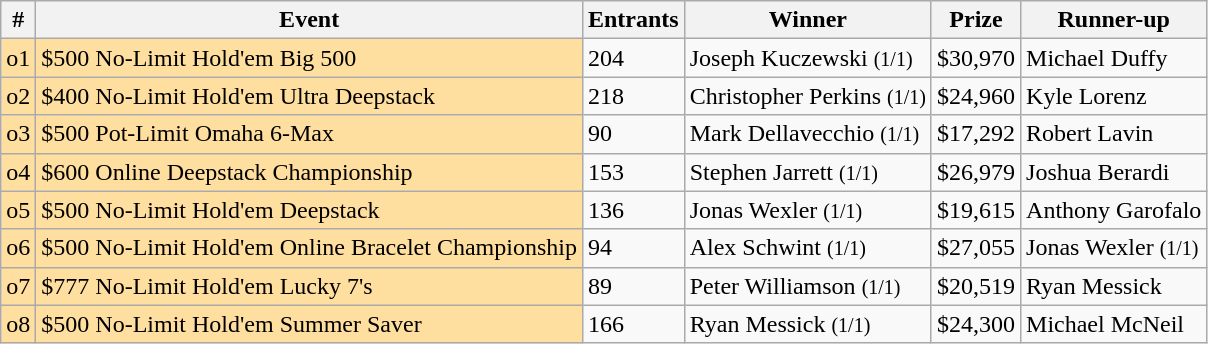<table class="wikitable sortable">
<tr>
<th bgcolor="#FFEBAD">#</th>
<th bgcolor="#FFEBAD">Event</th>
<th bgcolor="#FFEBAD">Entrants</th>
<th bgcolor="#FFEBAD">Winner</th>
<th bgcolor="#FFEBAD">Prize</th>
<th bgcolor="#FFEBAD">Runner-up</th>
</tr>
<tr>
<td style="background-color:#FFDF9F">o1</td>
<td style="background-color:#FFDF9F">$500 No-Limit Hold'em Big 500</td>
<td>204</td>
<td> Joseph Kuczewski <small>(1/1)</small></td>
<td>$30,970</td>
<td> Michael Duffy</td>
</tr>
<tr>
<td style="background-color:#FFDF9F">o2</td>
<td style="background-color:#FFDF9F">$400 No-Limit Hold'em Ultra Deepstack</td>
<td>218</td>
<td> Christopher Perkins <small>(1/1)</small></td>
<td>$24,960</td>
<td> Kyle Lorenz</td>
</tr>
<tr>
<td style="background-color:#FFDF9F">o3</td>
<td style="background-color:#FFDF9F">$500 Pot-Limit Omaha 6-Max</td>
<td>90</td>
<td> Mark Dellavecchio <small>(1/1)</small></td>
<td>$17,292</td>
<td> Robert Lavin</td>
</tr>
<tr>
<td style="background-color:#FFDF9F">o4</td>
<td style="background-color:#FFDF9F">$600 Online Deepstack Championship</td>
<td>153</td>
<td> Stephen Jarrett <small>(1/1)</small></td>
<td>$26,979</td>
<td> Joshua Berardi</td>
</tr>
<tr>
<td style="background-color:#FFDF9F">o5</td>
<td style="background-color:#FFDF9F">$500 No-Limit Hold'em Deepstack</td>
<td>136</td>
<td> Jonas Wexler <small>(1/1)</small></td>
<td>$19,615</td>
<td> Anthony Garofalo</td>
</tr>
<tr>
<td style="background-color:#FFDF9F">o6</td>
<td style="background-color:#FFDF9F">$500 No-Limit Hold'em Online Bracelet Championship</td>
<td>94</td>
<td> Alex Schwint <small>(1/1)</small></td>
<td>$27,055</td>
<td> Jonas Wexler <small>(1/1)</small></td>
</tr>
<tr>
<td style="background-color:#FFDF9F">o7</td>
<td style="background-color:#FFDF9F">$777 No-Limit Hold'em Lucky 7's</td>
<td>89</td>
<td> Peter Williamson <small>(1/1)</small></td>
<td>$20,519</td>
<td> Ryan Messick</td>
</tr>
<tr>
<td style="background-color:#FFDF9F">o8</td>
<td style="background-color:#FFDF9F">$500 No-Limit Hold'em Summer Saver</td>
<td>166</td>
<td> Ryan Messick <small>(1/1)</small></td>
<td>$24,300</td>
<td> Michael McNeil</td>
</tr>
</table>
